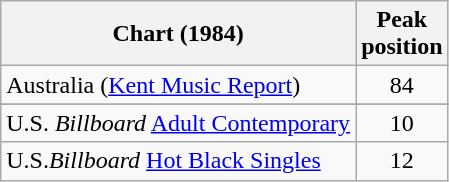<table class="wikitable sortable">
<tr>
<th scope="col">Chart (1984)</th>
<th>Peak<br>position</th>
</tr>
<tr>
<td>Australia (<a href='#'>Kent Music Report</a>)</td>
<td style="text-align:center;">84</td>
</tr>
<tr>
</tr>
<tr>
</tr>
<tr>
<td align="left">U.S. <em>Billboard</em> <a href='#'>Adult Contemporary</a></td>
<td align="center">10</td>
</tr>
<tr>
<td align="left">U.S.<em>Billboard</em> <a href='#'>Hot Black Singles</a></td>
<td align="center">12</td>
</tr>
</table>
